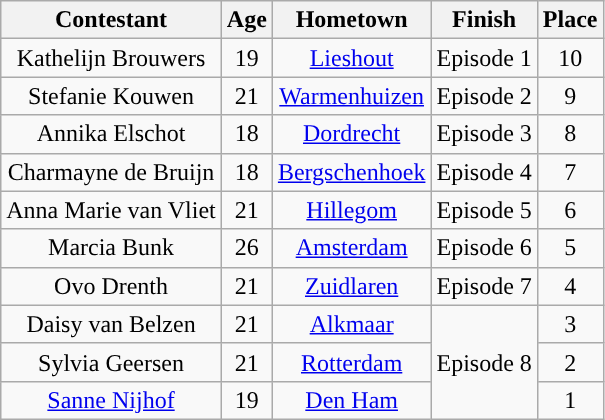<table class="wikitable sortable" style="text-align:center;">
<tr>
<th colspan="1">Contestant</th>
<th colspan="1">Age</th>
<th colspan="1">Hometown</th>
<th colpsan="1">Finish</th>
<th>Place</th>
</tr>
<tr>
<td>Kathelijn Brouwers</td>
<td>19</td>
<td><a href='#'>Lieshout</a></td>
<td nowrap>Episode 1</td>
<td>10</td>
</tr>
<tr>
<td>Stefanie Kouwen</td>
<td>21</td>
<td><a href='#'>Warmenhuizen</a></td>
<td>Episode 2</td>
<td>9</td>
</tr>
<tr>
<td>Annika Elschot</td>
<td>18</td>
<td><a href='#'>Dordrecht</a></td>
<td>Episode 3</td>
<td>8</td>
</tr>
<tr>
<td nowrap>Charmayne de Bruijn</td>
<td>18</td>
<td><a href='#'>Bergschenhoek</a></td>
<td>Episode 4</td>
<td>7</td>
</tr>
<tr>
<td>Anna Marie van Vliet</td>
<td>21</td>
<td><a href='#'>Hillegom</a></td>
<td>Episode 5</td>
<td>6</td>
</tr>
<tr>
<td>Marcia Bunk</td>
<td>26</td>
<td><a href='#'>Amsterdam</a></td>
<td>Episode 6</td>
<td>5</td>
</tr>
<tr>
<td>Ovo Drenth</td>
<td>21</td>
<td><a href='#'>Zuidlaren</a></td>
<td>Episode 7</td>
<td>4</td>
</tr>
<tr>
<td>Daisy van Belzen</td>
<td>21</td>
<td><a href='#'>Alkmaar</a></td>
<td rowspan="3">Episode 8</td>
<td>3</td>
</tr>
<tr>
<td>Sylvia Geersen</td>
<td>21</td>
<td><a href='#'>Rotterdam</a></td>
<td>2</td>
</tr>
<tr>
<td><a href='#'>Sanne Nijhof</a></td>
<td>19</td>
<td><a href='#'>Den Ham</a></td>
<td>1</td>
</tr>
</table>
